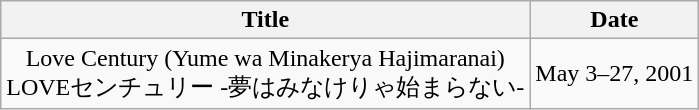<table class="wikitable" style="text-align:center">
<tr>
<th>Title</th>
<th>Date</th>
</tr>
<tr>
<td>Love Century (Yume wa Minakerya Hajimaranai)<br>LOVEセンチュリー -夢はみなけりゃ始まらない-</td>
<td>May 3–27, 2001</td>
</tr>
</table>
